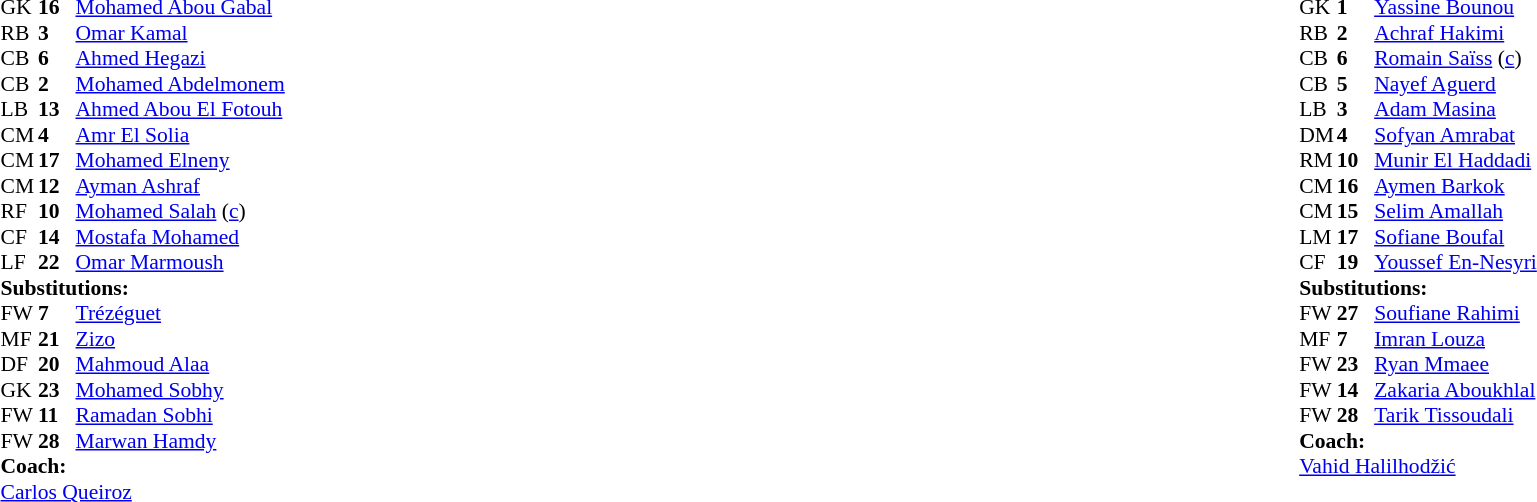<table width="100%">
<tr>
<td valign="top" width="40%"><br><table style="font-size:90%" cellspacing="0" cellpadding="0">
<tr>
<th width=25></th>
<th width=25></th>
</tr>
<tr>
<td>GK</td>
<td><strong>16</strong></td>
<td><a href='#'>Mohamed Abou Gabal</a></td>
<td></td>
<td></td>
</tr>
<tr>
<td>RB</td>
<td><strong>3</strong></td>
<td><a href='#'>Omar Kamal</a></td>
<td></td>
</tr>
<tr>
<td>CB</td>
<td><strong>6</strong></td>
<td><a href='#'>Ahmed Hegazi</a></td>
<td></td>
<td></td>
</tr>
<tr>
<td>CB</td>
<td><strong>2</strong></td>
<td><a href='#'>Mohamed Abdelmonem</a></td>
<td></td>
</tr>
<tr>
<td>LB</td>
<td><strong>13</strong></td>
<td><a href='#'>Ahmed Abou El Fotouh</a></td>
</tr>
<tr>
<td>CM</td>
<td><strong>4</strong></td>
<td><a href='#'>Amr El Solia</a></td>
</tr>
<tr>
<td>CM</td>
<td><strong>17</strong></td>
<td><a href='#'>Mohamed Elneny</a></td>
</tr>
<tr>
<td>CM</td>
<td><strong>12</strong></td>
<td><a href='#'>Ayman Ashraf</a></td>
<td></td>
<td></td>
</tr>
<tr>
<td>RF</td>
<td><strong>10</strong></td>
<td><a href='#'>Mohamed Salah</a> (<a href='#'>c</a>)</td>
<td></td>
<td></td>
</tr>
<tr>
<td>CF</td>
<td><strong>14</strong></td>
<td><a href='#'>Mostafa Mohamed</a></td>
<td></td>
<td></td>
</tr>
<tr>
<td>LF</td>
<td><strong>22</strong></td>
<td><a href='#'>Omar Marmoush</a></td>
<td></td>
<td></td>
</tr>
<tr>
<td colspan=3><strong>Substitutions:</strong></td>
</tr>
<tr>
<td>FW</td>
<td><strong>7</strong></td>
<td><a href='#'>Trézéguet</a></td>
<td></td>
<td></td>
</tr>
<tr>
<td>MF</td>
<td><strong>21</strong></td>
<td><a href='#'>Zizo</a></td>
<td></td>
<td></td>
</tr>
<tr>
<td>DF</td>
<td><strong>20</strong></td>
<td><a href='#'>Mahmoud Alaa</a></td>
<td></td>
<td></td>
</tr>
<tr>
<td>GK</td>
<td><strong>23</strong></td>
<td><a href='#'>Mohamed Sobhy</a></td>
<td></td>
<td></td>
</tr>
<tr>
<td>FW</td>
<td><strong>11</strong></td>
<td><a href='#'>Ramadan Sobhi</a></td>
<td></td>
<td></td>
</tr>
<tr>
<td>FW</td>
<td><strong>28</strong></td>
<td><a href='#'>Marwan Hamdy</a></td>
<td></td>
<td></td>
</tr>
<tr>
<td colspan=3><strong>Coach:</strong></td>
</tr>
<tr>
<td colspan=3> <a href='#'>Carlos Queiroz</a></td>
</tr>
</table>
</td>
<td valign="top"></td>
<td valign="top" width="50%"><br><table style="font-size:90%; margin:auto" cellspacing="0" cellpadding="0">
<tr>
<th width=25></th>
<th width=25></th>
</tr>
<tr>
<td>GK</td>
<td><strong>1</strong></td>
<td><a href='#'>Yassine Bounou</a></td>
</tr>
<tr>
<td>RB</td>
<td><strong>2</strong></td>
<td><a href='#'>Achraf Hakimi</a></td>
<td></td>
</tr>
<tr>
<td>CB</td>
<td><strong>6</strong></td>
<td><a href='#'>Romain Saïss</a> (<a href='#'>c</a>)</td>
</tr>
<tr>
<td>CB</td>
<td><strong>5</strong></td>
<td><a href='#'>Nayef Aguerd</a></td>
</tr>
<tr>
<td>LB</td>
<td><strong>3</strong></td>
<td><a href='#'>Adam Masina</a></td>
</tr>
<tr>
<td>DM</td>
<td><strong>4</strong></td>
<td><a href='#'>Sofyan Amrabat</a></td>
</tr>
<tr>
<td>RM</td>
<td><strong>10</strong></td>
<td><a href='#'>Munir El Haddadi</a></td>
<td></td>
<td></td>
</tr>
<tr>
<td>CM</td>
<td><strong>16</strong></td>
<td><a href='#'>Aymen Barkok</a></td>
<td></td>
<td></td>
</tr>
<tr>
<td>CM</td>
<td><strong>15</strong></td>
<td><a href='#'>Selim Amallah</a></td>
<td></td>
<td></td>
</tr>
<tr>
<td>LM</td>
<td><strong>17</strong></td>
<td><a href='#'>Sofiane Boufal</a></td>
<td></td>
<td></td>
</tr>
<tr>
<td>CF</td>
<td><strong>19</strong></td>
<td><a href='#'>Youssef En-Nesyri</a></td>
<td></td>
<td></td>
</tr>
<tr>
<td colspan=3><strong>Substitutions:</strong></td>
</tr>
<tr>
<td>FW</td>
<td><strong>27</strong></td>
<td><a href='#'>Soufiane Rahimi</a></td>
<td></td>
<td></td>
</tr>
<tr>
<td>MF</td>
<td><strong>7</strong></td>
<td><a href='#'>Imran Louza</a></td>
<td></td>
<td></td>
</tr>
<tr>
<td>FW</td>
<td><strong>23</strong></td>
<td><a href='#'>Ryan Mmaee</a></td>
<td></td>
<td></td>
</tr>
<tr>
<td>FW</td>
<td><strong>14</strong></td>
<td><a href='#'>Zakaria Aboukhlal</a></td>
<td></td>
<td></td>
</tr>
<tr>
<td>FW</td>
<td><strong>28</strong></td>
<td><a href='#'>Tarik Tissoudali</a></td>
<td></td>
<td></td>
</tr>
<tr>
<td colspan=3><strong>Coach:</strong></td>
</tr>
<tr>
<td colspan=3> <a href='#'>Vahid Halilhodžić</a></td>
</tr>
</table>
</td>
</tr>
</table>
